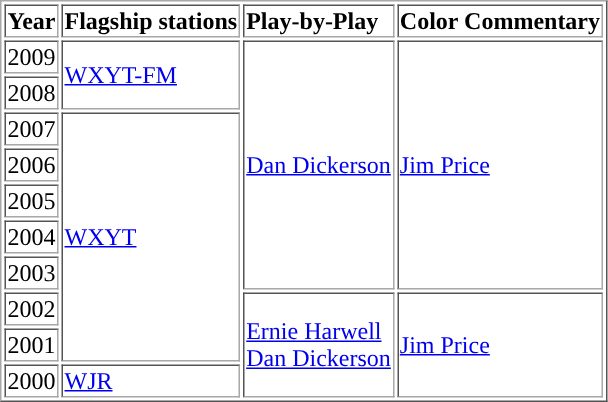<table border="1" cellpadding="1">
<tr>
<td><strong>Year</strong></td>
<td><strong>Flagship stations</strong></td>
<td><strong>Play-by-Play</strong></td>
<td><strong>Color Commentary</strong></td>
</tr>
<tr>
<td>2009</td>
<td rowspan=2><a href='#'>WXYT-FM</a></td>
<td rowspan=7><a href='#'>Dan Dickerson</a></td>
<td rowspan=7><a href='#'>Jim Price</a></td>
</tr>
<tr>
<td>2008</td>
</tr>
<tr>
<td>2007</td>
<td rowspan=7><a href='#'>WXYT</a></td>
</tr>
<tr>
<td>2006</td>
</tr>
<tr>
<td>2005</td>
</tr>
<tr>
<td>2004</td>
</tr>
<tr>
<td>2003</td>
</tr>
<tr>
<td>2002</td>
<td rowspan=3><a href='#'>Ernie Harwell</a> <br> <a href='#'>Dan Dickerson</a></td>
<td rowspan=3><a href='#'>Jim Price</a></td>
</tr>
<tr>
<td>2001</td>
</tr>
<tr>
<td>2000</td>
<td><a href='#'>WJR</a></td>
</tr>
</table>
